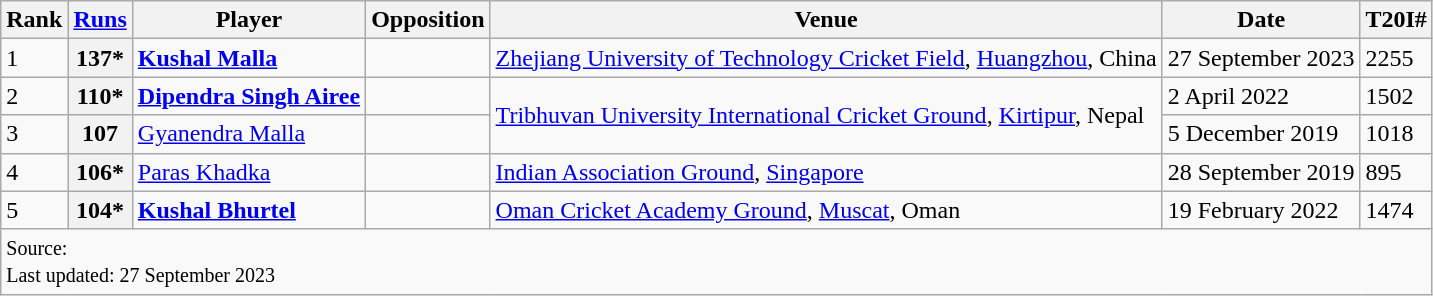<table class="wikitable">
<tr>
<th>Rank</th>
<th><a href='#'>Runs</a></th>
<th>Player</th>
<th>Opposition</th>
<th>Venue</th>
<th>Date</th>
<th>T20I#</th>
</tr>
<tr>
<td>1</td>
<th>137*</th>
<td><strong><a href='#'>Kushal Malla</a></strong></td>
<td></td>
<td><a href='#'>Zhejiang University of Technology Cricket Field</a>, <a href='#'>Huangzhou</a>, China</td>
<td>27 September 2023</td>
<td>2255</td>
</tr>
<tr>
<td>2</td>
<th>110*</th>
<td><strong><a href='#'>Dipendra Singh Airee</a></strong></td>
<td></td>
<td rowspan=2><a href='#'>Tribhuvan University International Cricket Ground</a>, <a href='#'>Kirtipur</a>, Nepal</td>
<td>2 April 2022</td>
<td>1502</td>
</tr>
<tr>
<td>3</td>
<th>107</th>
<td><a href='#'>Gyanendra Malla</a></td>
<td></td>
<td>5 December 2019</td>
<td>1018</td>
</tr>
<tr>
<td>4</td>
<th>106*</th>
<td><a href='#'>Paras Khadka</a></td>
<td></td>
<td><a href='#'>Indian Association Ground</a>, <a href='#'>Singapore</a></td>
<td>28 September 2019</td>
<td>895</td>
</tr>
<tr>
<td>5</td>
<th>104*</th>
<td><strong><a href='#'>Kushal Bhurtel</a></strong></td>
<td></td>
<td><a href='#'>Oman Cricket Academy Ground</a>, <a href='#'>Muscat</a>, Oman</td>
<td>19 February 2022</td>
<td>1474</td>
</tr>
<tr>
<td colspan="7" style="text-align:left;"><small>Source: <br>Last updated: 27 September 2023</small></td>
</tr>
</table>
